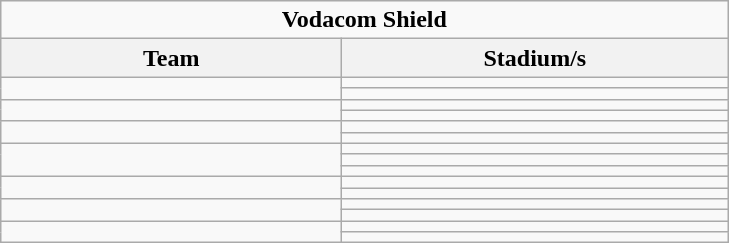<table class="wikitable">
<tr>
<td colspan=3 align=center><strong>Vodacom Shield</strong></td>
</tr>
<tr>
<th width="220">Team</th>
<th width="250">Stadium/s</th>
</tr>
<tr>
<td rowspan=2></td>
<td></td>
</tr>
<tr>
<td></td>
</tr>
<tr>
<td rowspan=2></td>
<td></td>
</tr>
<tr>
<td></td>
</tr>
<tr>
<td rowspan=2></td>
<td></td>
</tr>
<tr>
<td></td>
</tr>
<tr>
<td rowspan=3></td>
<td></td>
</tr>
<tr>
<td></td>
</tr>
<tr>
<td></td>
</tr>
<tr>
<td rowspan=2></td>
<td></td>
</tr>
<tr>
<td></td>
</tr>
<tr>
<td rowspan=2></td>
<td></td>
</tr>
<tr>
<td></td>
</tr>
<tr>
<td rowspan=2></td>
<td></td>
</tr>
<tr>
<td></td>
</tr>
</table>
